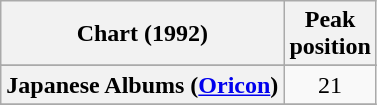<table class="wikitable sortable plainrowheaders">
<tr>
<th>Chart (1992)</th>
<th>Peak<br>position</th>
</tr>
<tr>
</tr>
<tr>
<th scope="row">Japanese Albums (<a href='#'>Oricon</a>)</th>
<td align="center">21</td>
</tr>
<tr>
</tr>
</table>
